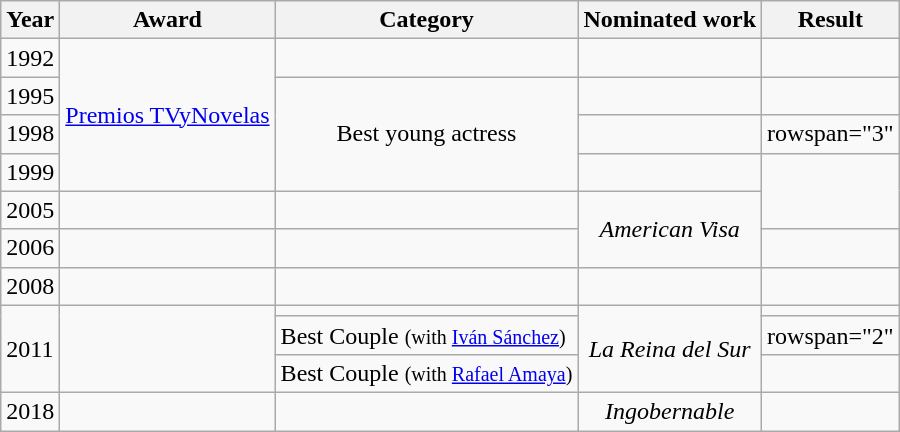<table class="wikitable">
<tr>
<th>Year</th>
<th>Award</th>
<th>Category</th>
<th class="unsortable">Nominated work</th>
<th>Result</th>
</tr>
<tr>
<td>1992</td>
<td rowspan=4 style="text-align:center;"><a href='#'>Premios TVyNovelas</a></td>
<td></td>
<td></td>
<td></td>
</tr>
<tr>
<td>1995</td>
<td rowspan=3 style="text-align:center;">Best young actress</td>
<td></td>
<td></td>
</tr>
<tr>
<td>1998</td>
<td></td>
<td>rowspan="3" </td>
</tr>
<tr>
<td>1999</td>
<td></td>
</tr>
<tr>
<td>2005</td>
<td></td>
<td></td>
<td rowspan=2 style="text-align:center;"><em>American Visa</em></td>
</tr>
<tr>
<td>2006</td>
<td></td>
<td></td>
<td></td>
</tr>
<tr>
<td>2008</td>
<td></td>
<td></td>
<td></td>
<td></td>
</tr>
<tr>
<td rowspan=3>2011</td>
<td rowspan=3></td>
<td></td>
<td rowspan=3 style="text-align:center;"><em>La Reina del Sur</em></td>
<td></td>
</tr>
<tr>
<td>Best Couple <small>(with <a href='#'>Iván Sánchez</a>)</small></td>
<td>rowspan="2" </td>
</tr>
<tr>
<td>Best Couple <small>(with <a href='#'>Rafael Amaya</a>)</small></td>
</tr>
<tr>
<td>2018</td>
<td></td>
<td></td>
<td rowspan=2 style="text-align:center;"><em>Ingobernable</em></td>
<td></td>
</tr>
</table>
